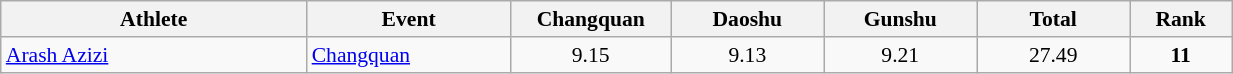<table class="wikitable" width="65%" style="text-align:center; font-size:90%">
<tr>
<th width="18%">Athlete</th>
<th width="12%">Event</th>
<th width="9%">Changquan</th>
<th width="9%">Daoshu</th>
<th width="9%">Gunshu</th>
<th width="9%">Total</th>
<th width="6%">Rank</th>
</tr>
<tr>
<td align="left"><a href='#'>Arash Azizi</a></td>
<td align="left"><a href='#'>Changquan</a></td>
<td>9.15</td>
<td>9.13</td>
<td>9.21</td>
<td>27.49</td>
<td><strong>11</strong></td>
</tr>
</table>
